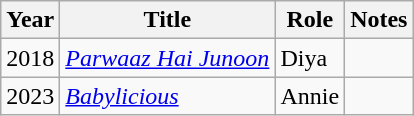<table class="wikitable">
<tr>
<th>Year</th>
<th>Title</th>
<th>Role</th>
<th>Notes</th>
</tr>
<tr>
<td>2018</td>
<td><em><a href='#'>Parwaaz Hai Junoon</a></em></td>
<td>Diya</td>
<td></td>
</tr>
<tr>
<td>2023</td>
<td><em><a href='#'>Babylicious</a></em></td>
<td>Annie</td>
<td></td>
</tr>
</table>
